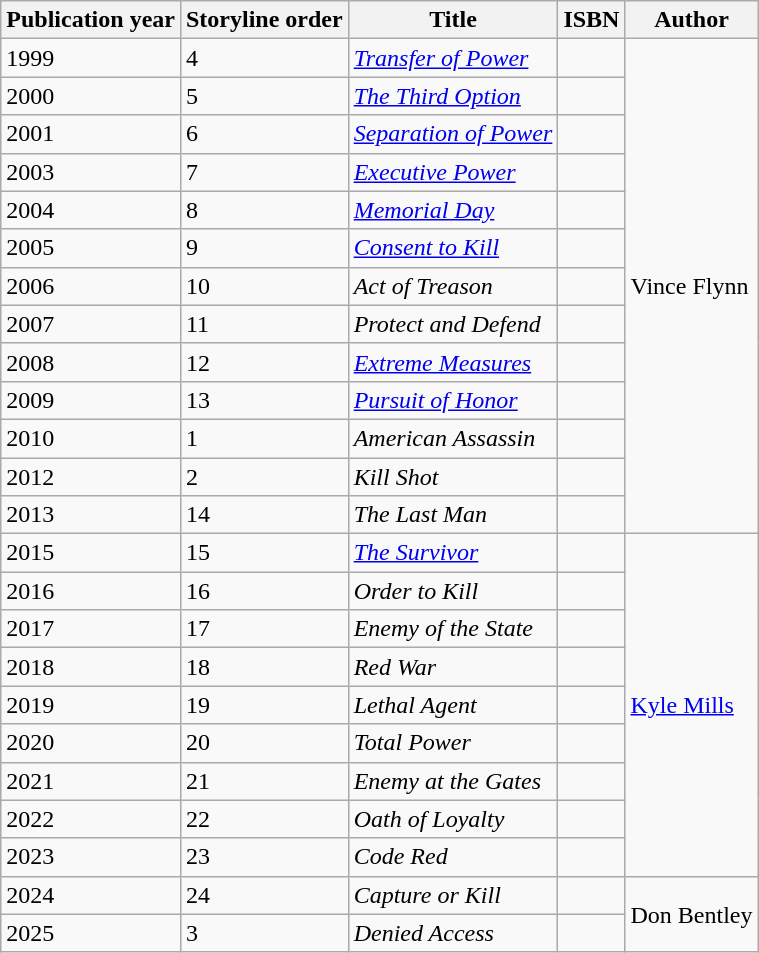<table class="wikitable sortable">
<tr>
<th>Publication year</th>
<th>Storyline order</th>
<th>Title</th>
<th>ISBN</th>
<th>Author</th>
</tr>
<tr>
<td>1999</td>
<td>4</td>
<td><em><a href='#'>Transfer of Power</a></em></td>
<td></td>
<td rowspan="13">Vince Flynn</td>
</tr>
<tr>
<td>2000</td>
<td>5</td>
<td><em><a href='#'>The Third Option</a></em></td>
<td></td>
</tr>
<tr>
<td>2001</td>
<td>6</td>
<td><em><a href='#'>Separation of Power</a></em></td>
<td></td>
</tr>
<tr>
<td>2003</td>
<td>7</td>
<td><em><a href='#'>Executive Power</a></em></td>
<td></td>
</tr>
<tr>
<td>2004</td>
<td>8</td>
<td><em><a href='#'>Memorial Day</a></em></td>
<td></td>
</tr>
<tr>
<td>2005</td>
<td>9</td>
<td><em><a href='#'>Consent to Kill</a></em></td>
<td></td>
</tr>
<tr>
<td>2006</td>
<td>10</td>
<td><em>Act of Treason</em></td>
<td></td>
</tr>
<tr>
<td>2007</td>
<td>11</td>
<td><em>Protect and Defend</em></td>
<td></td>
</tr>
<tr>
<td>2008</td>
<td>12</td>
<td><em><a href='#'>Extreme Measures</a></em></td>
<td></td>
</tr>
<tr>
<td>2009</td>
<td>13</td>
<td><em><a href='#'>Pursuit of Honor</a></em></td>
<td></td>
</tr>
<tr>
<td>2010</td>
<td>1</td>
<td><em>American Assassin</em></td>
<td></td>
</tr>
<tr>
<td>2012</td>
<td>2</td>
<td><em>Kill Shot</em></td>
<td></td>
</tr>
<tr>
<td>2013</td>
<td>14</td>
<td><em>The Last Man</em></td>
<td></td>
</tr>
<tr>
<td>2015</td>
<td>15</td>
<td><em><a href='#'>The Survivor</a></em></td>
<td></td>
<td rowspan="9"><a href='#'>Kyle Mills</a></td>
</tr>
<tr>
<td>2016</td>
<td>16</td>
<td><em>Order to Kill</em></td>
<td></td>
</tr>
<tr>
<td>2017</td>
<td>17</td>
<td><em>Enemy of the State</em></td>
<td></td>
</tr>
<tr>
<td>2018</td>
<td>18</td>
<td><em>Red War</em></td>
<td></td>
</tr>
<tr>
<td>2019</td>
<td>19</td>
<td><em>Lethal Agent</em></td>
<td></td>
</tr>
<tr>
<td>2020</td>
<td>20</td>
<td><em>Total Power</em></td>
<td></td>
</tr>
<tr>
<td>2021</td>
<td>21</td>
<td><em>Enemy at the Gates</em></td>
<td></td>
</tr>
<tr>
<td>2022</td>
<td>22</td>
<td><em>Oath of Loyalty</em></td>
<td></td>
</tr>
<tr>
<td>2023</td>
<td>23</td>
<td><em>Code Red</em></td>
<td></td>
</tr>
<tr>
<td>2024</td>
<td>24</td>
<td><em>Capture or Kill</em></td>
<td></td>
<td rowspan="2">Don Bentley</td>
</tr>
<tr>
<td>2025</td>
<td>3</td>
<td><em>Denied Access</em></td>
<td></td>
</tr>
</table>
